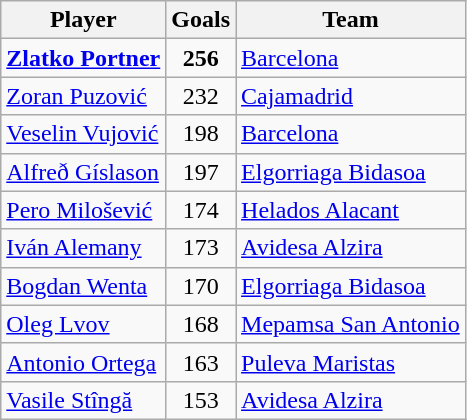<table class="wikitable">
<tr>
<th>Player</th>
<th>Goals</th>
<th>Team</th>
</tr>
<tr>
<td> <strong><a href='#'>Zlatko Portner</a></strong></td>
<td style="text-align:center;"><strong>256</strong></td>
<td><a href='#'>Barcelona</a></td>
</tr>
<tr>
<td> <a href='#'>Zoran Puzović</a></td>
<td style="text-align:center;">232</td>
<td><a href='#'>Cajamadrid</a></td>
</tr>
<tr>
<td> <a href='#'>Veselin Vujović</a></td>
<td style="text-align:center;">198</td>
<td><a href='#'>Barcelona</a></td>
</tr>
<tr>
<td> <a href='#'>Alfreð Gíslason</a></td>
<td style="text-align:center;">197</td>
<td><a href='#'>Elgorriaga Bidasoa</a></td>
</tr>
<tr>
<td> <a href='#'>Pero Milošević</a></td>
<td style="text-align:center;">174</td>
<td><a href='#'>Helados Alacant</a></td>
</tr>
<tr>
<td> <a href='#'>Iván Alemany</a></td>
<td style="text-align:center;">173</td>
<td><a href='#'>Avidesa Alzira</a></td>
</tr>
<tr>
<td> <a href='#'>Bogdan Wenta</a></td>
<td style="text-align:center;">170</td>
<td><a href='#'>Elgorriaga Bidasoa</a></td>
</tr>
<tr>
<td> <a href='#'>Oleg Lvov</a></td>
<td style="text-align:center;">168</td>
<td><a href='#'>Mepamsa San Antonio</a></td>
</tr>
<tr>
<td> <a href='#'>Antonio Ortega</a></td>
<td style="text-align:center;">163</td>
<td><a href='#'>Puleva Maristas</a></td>
</tr>
<tr>
<td> <a href='#'>Vasile Stîngă</a></td>
<td style="text-align:center;">153</td>
<td><a href='#'>Avidesa Alzira</a></td>
</tr>
</table>
